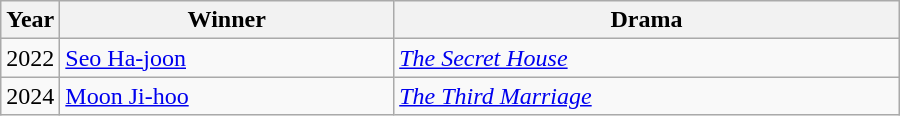<table class="wikitable" style="width:600px">
<tr>
<th width=10>Year</th>
<th>Winner</th>
<th>Drama</th>
</tr>
<tr>
<td>2022</td>
<td><a href='#'>Seo Ha-joon</a></td>
<td><em><a href='#'>The Secret House</a></em></td>
</tr>
<tr>
<td>2024</td>
<td><a href='#'>Moon Ji-hoo</a></td>
<td><em><a href='#'>The Third Marriage</a></em></td>
</tr>
</table>
